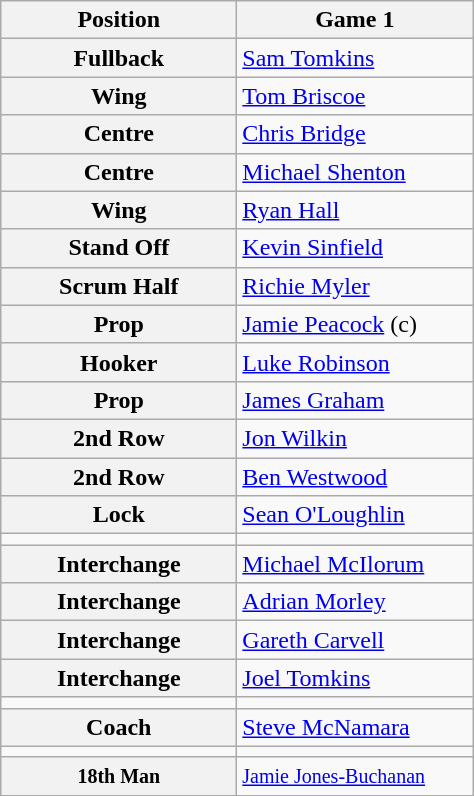<table class="wikitable">
<tr>
<th style="width:150px;">Position</th>
<th style="width:150px;">Game 1</th>
</tr>
<tr>
<th>Fullback</th>
<td colspan="1"><a href='#'>Sam Tomkins</a></td>
</tr>
<tr>
<th>Wing</th>
<td colspan="1"><a href='#'>Tom Briscoe</a></td>
</tr>
<tr>
<th>Centre</th>
<td colspan="1"><a href='#'>Chris Bridge</a></td>
</tr>
<tr>
<th>Centre</th>
<td colspan="1"><a href='#'>Michael Shenton</a></td>
</tr>
<tr>
<th>Wing</th>
<td colspan="1"><a href='#'>Ryan Hall</a></td>
</tr>
<tr>
<th>Stand Off</th>
<td colspan="1"><a href='#'>Kevin Sinfield</a></td>
</tr>
<tr>
<th>Scrum Half</th>
<td colspan="1"><a href='#'>Richie Myler</a></td>
</tr>
<tr>
<th>Prop</th>
<td colspan="1"><a href='#'>Jamie Peacock</a> (c)</td>
</tr>
<tr>
<th>Hooker</th>
<td colspan="1"><a href='#'>Luke Robinson</a></td>
</tr>
<tr>
<th>Prop</th>
<td colspan="1"><a href='#'>James Graham</a></td>
</tr>
<tr>
<th>2nd Row</th>
<td colspan="1"><a href='#'>Jon Wilkin</a></td>
</tr>
<tr>
<th>2nd Row</th>
<td colspan="1"><a href='#'>Ben Westwood</a></td>
</tr>
<tr>
<th>Lock</th>
<td colspan="1"><a href='#'>Sean O'Loughlin</a></td>
</tr>
<tr>
<td></td>
</tr>
<tr>
<th>Interchange</th>
<td colspan="1"><a href='#'>Michael McIlorum</a></td>
</tr>
<tr>
<th>Interchange</th>
<td colspan="1"><a href='#'>Adrian Morley</a></td>
</tr>
<tr>
<th>Interchange</th>
<td colspan="1"><a href='#'>Gareth Carvell</a></td>
</tr>
<tr>
<th>Interchange</th>
<td colspan="1"><a href='#'>Joel Tomkins</a></td>
</tr>
<tr>
<td></td>
</tr>
<tr>
<th>Coach</th>
<td colspan="1"><a href='#'>Steve McNamara</a></td>
</tr>
<tr>
<td></td>
</tr>
<tr>
<th><small>18th Man</small></th>
<td colspan="1"><small><a href='#'>Jamie Jones-Buchanan</a></small></td>
</tr>
</table>
